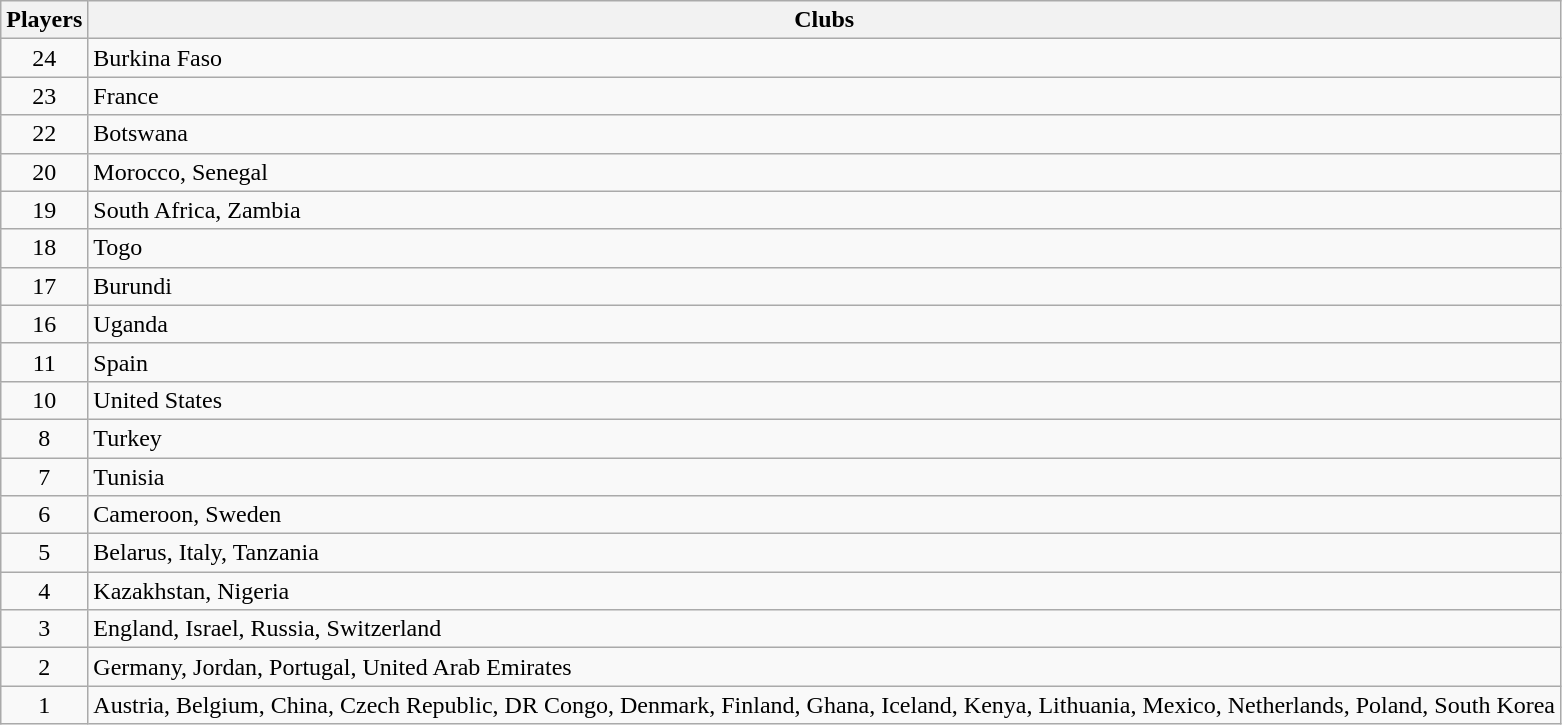<table class="wikitable">
<tr>
<th>Players</th>
<th>Clubs</th>
</tr>
<tr>
<td align="center">24</td>
<td> Burkina Faso</td>
</tr>
<tr>
<td align="center">23</td>
<td> France</td>
</tr>
<tr>
<td align="center">22</td>
<td> Botswana</td>
</tr>
<tr>
<td align="center">20</td>
<td> Morocco,  Senegal</td>
</tr>
<tr>
<td align="center">19</td>
<td> South Africa,  Zambia</td>
</tr>
<tr>
<td align="center">18</td>
<td> Togo</td>
</tr>
<tr>
<td align="center">17</td>
<td> Burundi</td>
</tr>
<tr>
<td align="center">16</td>
<td> Uganda</td>
</tr>
<tr>
<td align="center">11</td>
<td> Spain</td>
</tr>
<tr>
<td align="center">10</td>
<td> United States</td>
</tr>
<tr>
<td align="center">8</td>
<td> Turkey</td>
</tr>
<tr>
<td align="center">7</td>
<td> Tunisia</td>
</tr>
<tr>
<td align="center">6</td>
<td> Cameroon,  Sweden</td>
</tr>
<tr>
<td align="center">5</td>
<td> Belarus,  Italy,  Tanzania</td>
</tr>
<tr>
<td align="center">4</td>
<td> Kazakhstan,  Nigeria</td>
</tr>
<tr>
<td align="center">3</td>
<td> England,  Israel,  Russia,  Switzerland</td>
</tr>
<tr>
<td align="center">2</td>
<td> Germany,  Jordan,  Portugal,  United Arab Emirates</td>
</tr>
<tr>
<td align="center">1</td>
<td> Austria,  Belgium,  China,  Czech Republic,  DR Congo,  Denmark,  Finland,  Ghana,  Iceland,  Kenya,  Lithuania,  Mexico,  Netherlands,  Poland,  South Korea</td>
</tr>
</table>
